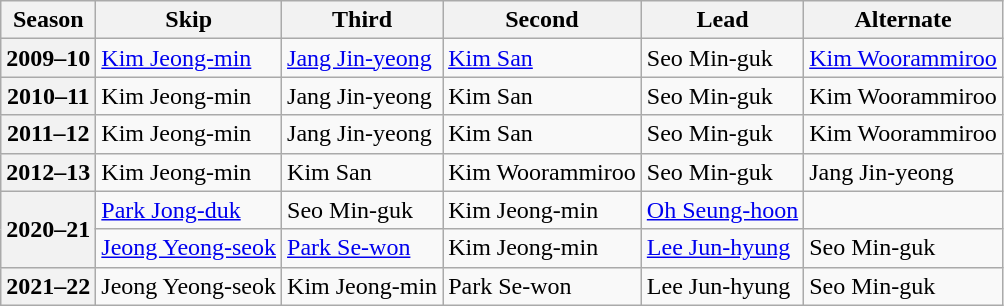<table class="wikitable">
<tr>
<th scope="col">Season</th>
<th scope="col">Skip</th>
<th scope="col">Third</th>
<th scope="col">Second</th>
<th scope="col">Lead</th>
<th scope="col">Alternate</th>
</tr>
<tr>
<th scope="row">2009–10</th>
<td><a href='#'>Kim Jeong-min</a></td>
<td><a href='#'>Jang Jin-yeong</a></td>
<td><a href='#'>Kim San</a></td>
<td>Seo Min-guk</td>
<td><a href='#'>Kim Woorammiroo</a></td>
</tr>
<tr>
<th scope="row">2010–11</th>
<td>Kim Jeong-min</td>
<td>Jang Jin-yeong</td>
<td>Kim San</td>
<td>Seo Min-guk</td>
<td>Kim Woorammiroo</td>
</tr>
<tr>
<th scope="row">2011–12</th>
<td>Kim Jeong-min</td>
<td>Jang Jin-yeong</td>
<td>Kim San</td>
<td>Seo Min-guk</td>
<td>Kim Woorammiroo</td>
</tr>
<tr>
<th scope="row">2012–13</th>
<td>Kim Jeong-min</td>
<td>Kim San</td>
<td>Kim Woorammiroo</td>
<td>Seo Min-guk</td>
<td>Jang Jin-yeong</td>
</tr>
<tr>
<th scope="row" rowspan=2>2020–21</th>
<td><a href='#'>Park Jong-duk</a></td>
<td>Seo Min-guk</td>
<td>Kim Jeong-min</td>
<td><a href='#'>Oh Seung-hoon</a></td>
<td></td>
</tr>
<tr>
<td><a href='#'>Jeong Yeong-seok</a></td>
<td><a href='#'>Park Se-won</a></td>
<td>Kim Jeong-min</td>
<td><a href='#'>Lee Jun-hyung</a></td>
<td>Seo Min-guk</td>
</tr>
<tr>
<th scope="row">2021–22</th>
<td>Jeong Yeong-seok</td>
<td>Kim Jeong-min</td>
<td>Park Se-won</td>
<td>Lee Jun-hyung</td>
<td>Seo Min-guk</td>
</tr>
</table>
